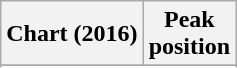<table class="wikitable sortable plainrowheaders" style="text-align:center">
<tr>
<th scope="col">Chart (2016)</th>
<th scope="col">Peak<br> position</th>
</tr>
<tr>
</tr>
<tr>
</tr>
<tr>
</tr>
</table>
